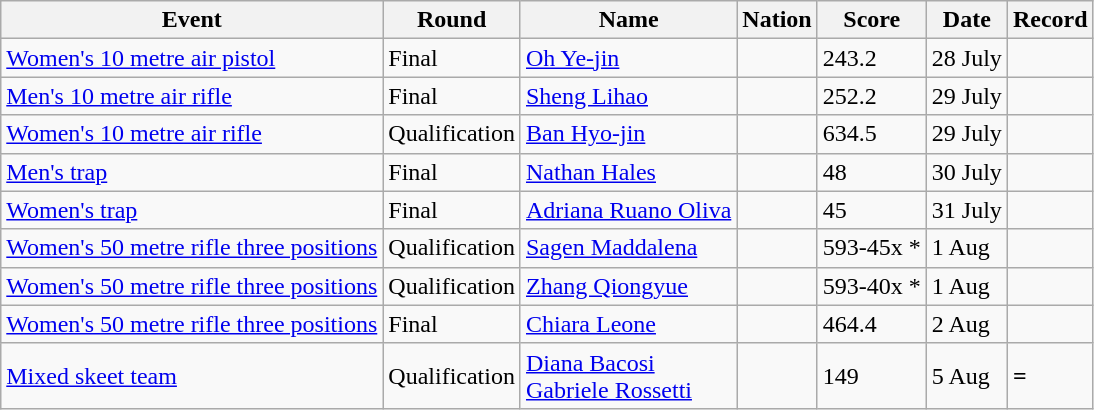<table class="wikitable">
<tr>
<th>Event</th>
<th>Round</th>
<th>Name</th>
<th>Nation</th>
<th>Score</th>
<th>Date</th>
<th>Record</th>
</tr>
<tr>
<td><a href='#'>Women's 10 metre air pistol</a></td>
<td>Final</td>
<td><a href='#'>Oh Ye-jin</a></td>
<td></td>
<td>243.2</td>
<td>28 July</td>
<td></td>
</tr>
<tr>
<td><a href='#'>Men's 10 metre air rifle</a></td>
<td>Final</td>
<td><a href='#'>Sheng Lihao</a></td>
<td></td>
<td>252.2</td>
<td>29 July</td>
<td></td>
</tr>
<tr>
<td><a href='#'>Women's 10 metre air rifle</a></td>
<td>Qualification</td>
<td><a href='#'>Ban Hyo-jin</a></td>
<td></td>
<td>634.5</td>
<td>29 July</td>
<td></td>
</tr>
<tr>
<td><a href='#'>Men's trap</a></td>
<td>Final</td>
<td><a href='#'>Nathan Hales</a></td>
<td></td>
<td>48</td>
<td>30 July</td>
<td></td>
</tr>
<tr>
<td><a href='#'>Women's trap</a></td>
<td>Final</td>
<td><a href='#'>Adriana Ruano Oliva</a></td>
<td></td>
<td>45</td>
<td>31 July</td>
<td></td>
</tr>
<tr>
<td><a href='#'>Women's 50 metre rifle three positions</a></td>
<td>Qualification</td>
<td><a href='#'>Sagen Maddalena</a></td>
<td></td>
<td>593-45x *</td>
<td>1 Aug</td>
<td></td>
</tr>
<tr>
<td><a href='#'>Women's 50 metre rifle three positions</a></td>
<td>Qualification</td>
<td><a href='#'>Zhang Qiongyue</a></td>
<td></td>
<td>593-40x *</td>
<td>1 Aug</td>
<td></td>
</tr>
<tr>
<td><a href='#'>Women's 50 metre rifle three positions</a></td>
<td>Final</td>
<td><a href='#'>Chiara Leone</a></td>
<td></td>
<td>464.4</td>
<td>2 Aug</td>
<td></td>
</tr>
<tr>
<td><a href='#'>Mixed skeet team</a></td>
<td>Qualification</td>
<td><a href='#'>Diana Bacosi</a><br><a href='#'>Gabriele Rossetti</a></td>
<td></td>
<td>149</td>
<td>5 Aug</td>
<td><strong>=</strong></td>
</tr>
</table>
